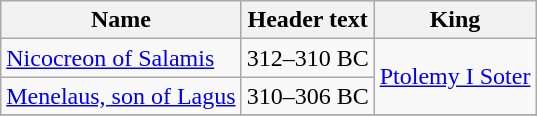<table class="wikitable">
<tr>
<th>Name</th>
<th>Header text</th>
<th>King</th>
</tr>
<tr>
<td><a href='#'>Nicocreon of Salamis</a></td>
<td>312–310 BC</td>
<td rowspan="2"><a href='#'>Ptolemy I Soter</a></td>
</tr>
<tr>
<td><a href='#'>Menelaus, son of Lagus</a></td>
<td>310–306 BC</td>
</tr>
<tr>
</tr>
</table>
